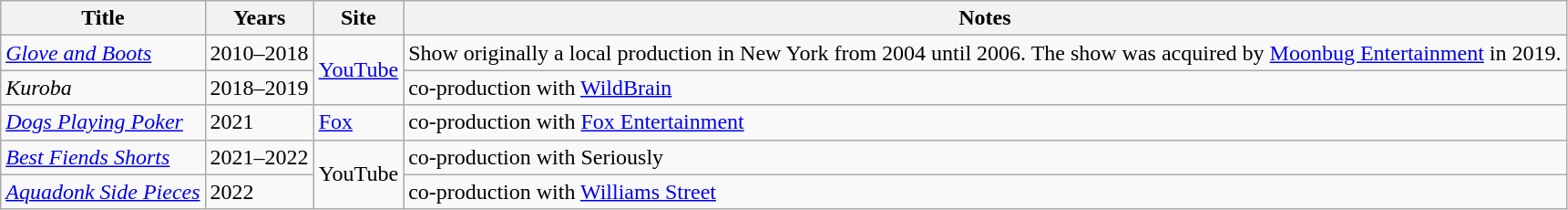<table class="wikitable sortable">
<tr>
<th>Title</th>
<th>Years</th>
<th>Site</th>
<th>Notes</th>
</tr>
<tr>
<td><em><a href='#'>Glove and Boots</a></em></td>
<td>2010–2018</td>
<td rowspan="2"><a href='#'>YouTube</a></td>
<td>Show originally a local production in New York from 2004 until 2006. The show was acquired by <a href='#'>Moonbug Entertainment</a> in 2019.</td>
</tr>
<tr>
<td><em>Kuroba</em></td>
<td>2018–2019</td>
<td>co-production with <a href='#'>WildBrain</a></td>
</tr>
<tr>
<td><em><a href='#'>Dogs Playing Poker</a></em></td>
<td>2021</td>
<td><a href='#'>Fox</a></td>
<td>co-production with <a href='#'>Fox Entertainment</a></td>
</tr>
<tr>
<td><em><a href='#'>Best Fiends Shorts</a></em></td>
<td>2021–2022</td>
<td rowspan="2">YouTube</td>
<td>co-production with Seriously</td>
</tr>
<tr>
<td><em><a href='#'>Aquadonk Side Pieces</a></em></td>
<td>2022</td>
<td>co-production with <a href='#'>Williams Street</a></td>
</tr>
</table>
